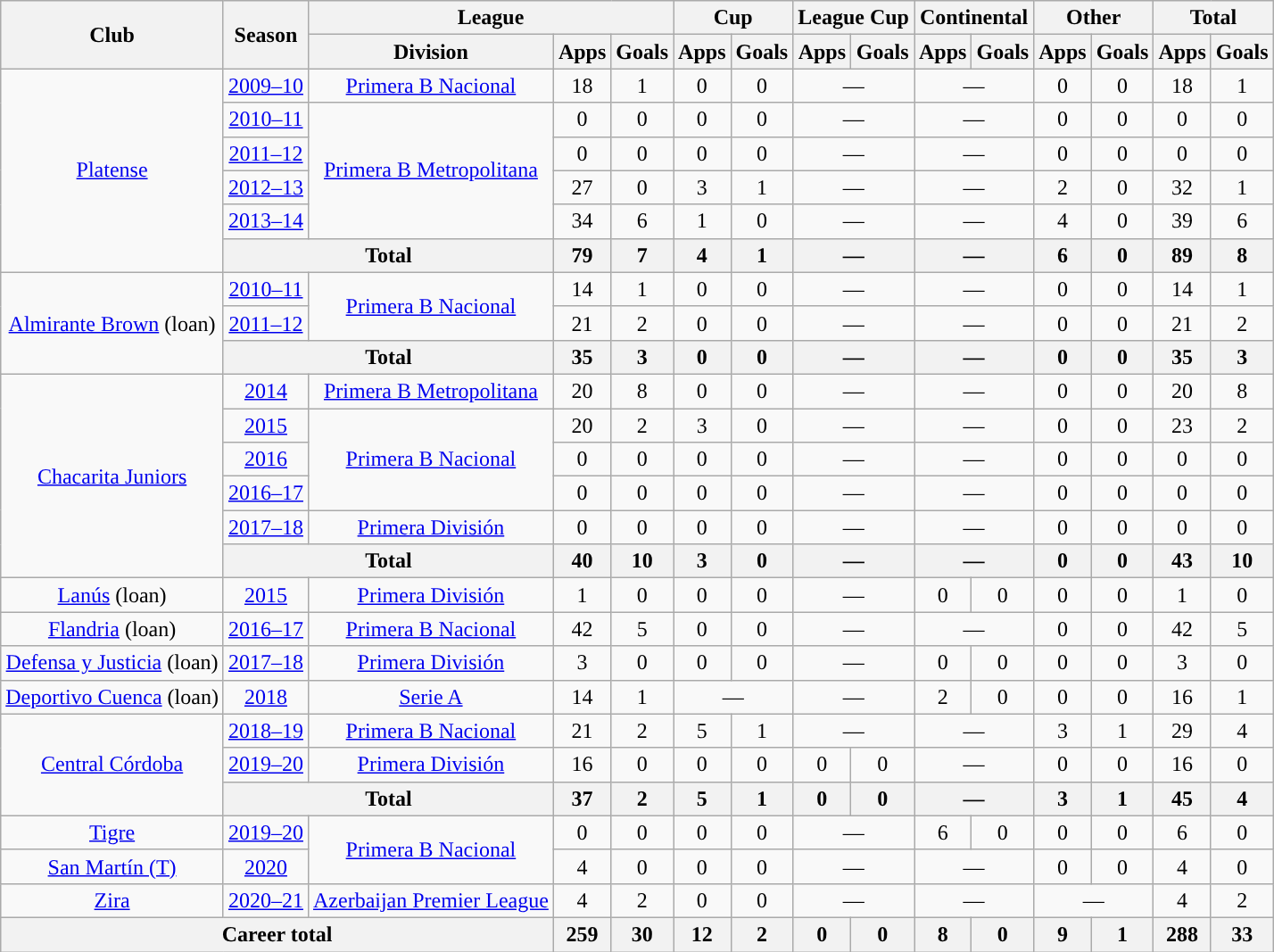<table class="wikitable" style="text-align:center">
<tr>
<th rowspan="2">Club</th>
<th rowspan="2">Season</th>
<th colspan="3">League</th>
<th colspan="2">Cup</th>
<th colspan="2">League Cup</th>
<th colspan="2">Continental</th>
<th colspan="2">Other</th>
<th colspan="2">Total</th>
</tr>
<tr>
<th>Division</th>
<th>Apps</th>
<th>Goals</th>
<th>Apps</th>
<th>Goals</th>
<th>Apps</th>
<th>Goals</th>
<th>Apps</th>
<th>Goals</th>
<th>Apps</th>
<th>Goals</th>
<th>Apps</th>
<th>Goals</th>
</tr>
<tr>
<td rowspan="6"><a href='#'>Platense</a></td>
<td><a href='#'>2009–10</a></td>
<td rowspan="1"><a href='#'>Primera B Nacional</a></td>
<td>18</td>
<td>1</td>
<td>0</td>
<td>0</td>
<td colspan="2">—</td>
<td colspan="2">—</td>
<td>0</td>
<td>0</td>
<td>18</td>
<td>1</td>
</tr>
<tr>
<td><a href='#'>2010–11</a></td>
<td rowspan="4"><a href='#'>Primera B Metropolitana</a></td>
<td>0</td>
<td>0</td>
<td>0</td>
<td>0</td>
<td colspan="2">—</td>
<td colspan="2">—</td>
<td>0</td>
<td>0</td>
<td>0</td>
<td>0</td>
</tr>
<tr>
<td><a href='#'>2011–12</a></td>
<td>0</td>
<td>0</td>
<td>0</td>
<td>0</td>
<td colspan="2">—</td>
<td colspan="2">—</td>
<td>0</td>
<td>0</td>
<td>0</td>
<td>0</td>
</tr>
<tr>
<td><a href='#'>2012–13</a></td>
<td>27</td>
<td>0</td>
<td>3</td>
<td>1</td>
<td colspan="2">—</td>
<td colspan="2">—</td>
<td>2</td>
<td>0</td>
<td>32</td>
<td>1</td>
</tr>
<tr>
<td><a href='#'>2013–14</a></td>
<td>34</td>
<td>6</td>
<td>1</td>
<td>0</td>
<td colspan="2">—</td>
<td colspan="2">—</td>
<td>4</td>
<td>0</td>
<td>39</td>
<td>6</td>
</tr>
<tr>
<th colspan="2">Total</th>
<th>79</th>
<th>7</th>
<th>4</th>
<th>1</th>
<th colspan="2">—</th>
<th colspan="2">—</th>
<th>6</th>
<th>0</th>
<th>89</th>
<th>8</th>
</tr>
<tr>
<td rowspan="3"><a href='#'>Almirante Brown</a> (loan)</td>
<td><a href='#'>2010–11</a></td>
<td rowspan="2"><a href='#'>Primera B Nacional</a></td>
<td>14</td>
<td>1</td>
<td>0</td>
<td>0</td>
<td colspan="2">—</td>
<td colspan="2">—</td>
<td>0</td>
<td>0</td>
<td>14</td>
<td>1</td>
</tr>
<tr>
<td><a href='#'>2011–12</a></td>
<td>21</td>
<td>2</td>
<td>0</td>
<td>0</td>
<td colspan="2">—</td>
<td colspan="2">—</td>
<td>0</td>
<td>0</td>
<td>21</td>
<td>2</td>
</tr>
<tr>
<th colspan="2">Total</th>
<th>35</th>
<th>3</th>
<th>0</th>
<th>0</th>
<th colspan="2">—</th>
<th colspan="2">—</th>
<th>0</th>
<th>0</th>
<th>35</th>
<th>3</th>
</tr>
<tr>
<td rowspan="6"><a href='#'>Chacarita Juniors</a></td>
<td><a href='#'>2014</a></td>
<td rowspan="1"><a href='#'>Primera B Metropolitana</a></td>
<td>20</td>
<td>8</td>
<td>0</td>
<td>0</td>
<td colspan="2">—</td>
<td colspan="2">—</td>
<td>0</td>
<td>0</td>
<td>20</td>
<td>8</td>
</tr>
<tr>
<td><a href='#'>2015</a></td>
<td rowspan="3"><a href='#'>Primera B Nacional</a></td>
<td>20</td>
<td>2</td>
<td>3</td>
<td>0</td>
<td colspan="2">—</td>
<td colspan="2">—</td>
<td>0</td>
<td>0</td>
<td>23</td>
<td>2</td>
</tr>
<tr>
<td><a href='#'>2016</a></td>
<td>0</td>
<td>0</td>
<td>0</td>
<td>0</td>
<td colspan="2">—</td>
<td colspan="2">—</td>
<td>0</td>
<td>0</td>
<td>0</td>
<td>0</td>
</tr>
<tr>
<td><a href='#'>2016–17</a></td>
<td>0</td>
<td>0</td>
<td>0</td>
<td>0</td>
<td colspan="2">—</td>
<td colspan="2">—</td>
<td>0</td>
<td>0</td>
<td>0</td>
<td>0</td>
</tr>
<tr>
<td><a href='#'>2017–18</a></td>
<td rowspan="1"><a href='#'>Primera División</a></td>
<td>0</td>
<td>0</td>
<td>0</td>
<td>0</td>
<td colspan="2">—</td>
<td colspan="2">—</td>
<td>0</td>
<td>0</td>
<td>0</td>
<td>0</td>
</tr>
<tr>
<th colspan="2">Total</th>
<th>40</th>
<th>10</th>
<th>3</th>
<th>0</th>
<th colspan="2">—</th>
<th colspan="2">—</th>
<th>0</th>
<th>0</th>
<th>43</th>
<th>10</th>
</tr>
<tr>
<td rowspan="1"><a href='#'>Lanús</a> (loan)</td>
<td><a href='#'>2015</a></td>
<td rowspan="1"><a href='#'>Primera División</a></td>
<td>1</td>
<td>0</td>
<td>0</td>
<td>0</td>
<td colspan="2">—</td>
<td>0</td>
<td>0</td>
<td>0</td>
<td>0</td>
<td>1</td>
<td>0</td>
</tr>
<tr>
<td rowspan="1"><a href='#'>Flandria</a> (loan)</td>
<td><a href='#'>2016–17</a></td>
<td rowspan="1"><a href='#'>Primera B Nacional</a></td>
<td>42</td>
<td>5</td>
<td>0</td>
<td>0</td>
<td colspan="2">—</td>
<td colspan="2">—</td>
<td>0</td>
<td>0</td>
<td>42</td>
<td>5</td>
</tr>
<tr>
<td rowspan="1"><a href='#'>Defensa y Justicia</a> (loan)</td>
<td><a href='#'>2017–18</a></td>
<td rowspan="1"><a href='#'>Primera División</a></td>
<td>3</td>
<td>0</td>
<td>0</td>
<td>0</td>
<td colspan="2">—</td>
<td>0</td>
<td>0</td>
<td>0</td>
<td>0</td>
<td>3</td>
<td>0</td>
</tr>
<tr>
<td rowspan="1"><a href='#'>Deportivo Cuenca</a> (loan)</td>
<td><a href='#'>2018</a></td>
<td rowspan="1"><a href='#'>Serie A</a></td>
<td>14</td>
<td>1</td>
<td colspan="2">—</td>
<td colspan="2">—</td>
<td>2</td>
<td>0</td>
<td>0</td>
<td>0</td>
<td>16</td>
<td>1</td>
</tr>
<tr>
<td rowspan="3"><a href='#'>Central Córdoba</a></td>
<td><a href='#'>2018–19</a></td>
<td rowspan="1"><a href='#'>Primera B Nacional</a></td>
<td>21</td>
<td>2</td>
<td>5</td>
<td>1</td>
<td colspan="2">—</td>
<td colspan="2">—</td>
<td>3</td>
<td>1</td>
<td>29</td>
<td>4</td>
</tr>
<tr>
<td><a href='#'>2019–20</a></td>
<td rowspan="1"><a href='#'>Primera División</a></td>
<td>16</td>
<td>0</td>
<td>0</td>
<td>0</td>
<td>0</td>
<td>0</td>
<td colspan="2">—</td>
<td>0</td>
<td>0</td>
<td>16</td>
<td>0</td>
</tr>
<tr>
<th colspan="2">Total</th>
<th>37</th>
<th>2</th>
<th>5</th>
<th>1</th>
<th>0</th>
<th>0</th>
<th colspan="2">—</th>
<th>3</th>
<th>1</th>
<th>45</th>
<th>4</th>
</tr>
<tr>
<td rowspan="1"><a href='#'>Tigre</a></td>
<td><a href='#'>2019–20</a></td>
<td rowspan="2"><a href='#'>Primera B Nacional</a></td>
<td>0</td>
<td>0</td>
<td>0</td>
<td>0</td>
<td colspan="2">—</td>
<td>6</td>
<td>0</td>
<td>0</td>
<td>0</td>
<td>6</td>
<td>0</td>
</tr>
<tr>
<td rowspan="1"><a href='#'>San Martín (T)</a></td>
<td><a href='#'>2020</a></td>
<td>4</td>
<td>0</td>
<td>0</td>
<td>0</td>
<td colspan="2">—</td>
<td colspan="2">—</td>
<td>0</td>
<td>0</td>
<td>4</td>
<td>0</td>
</tr>
<tr>
<td rowspan="1"><a href='#'>Zira</a></td>
<td><a href='#'>2020–21</a></td>
<td rowspan="1"><a href='#'>Azerbaijan Premier League</a></td>
<td>4</td>
<td>2</td>
<td>0</td>
<td>0</td>
<td colspan="2">—</td>
<td colspan="2">—</td>
<td colspan="2">—</td>
<td>4</td>
<td>2</td>
</tr>
<tr>
<th colspan="3">Career total</th>
<th>259</th>
<th>30</th>
<th>12</th>
<th>2</th>
<th>0</th>
<th>0</th>
<th>8</th>
<th>0</th>
<th>9</th>
<th>1</th>
<th>288</th>
<th>33</th>
</tr>
</table>
